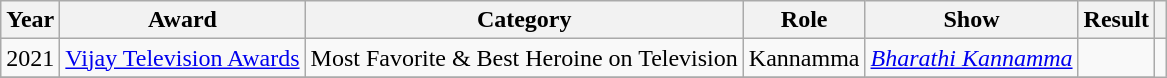<table class="wikitable sortable">
<tr>
<th>Year</th>
<th>Award</th>
<th>Category</th>
<th>Role</th>
<th>Show</th>
<th>Result</th>
<th class="unsortable"></th>
</tr>
<tr>
<td>2021</td>
<td rowspan="1"><a href='#'>Vijay Television Awards</a></td>
<td>Most Favorite & Best Heroine on Television</td>
<td>Kannamma</td>
<td><em><a href='#'>Bharathi Kannamma</a></em></td>
<td></td>
</tr>
<tr>
</tr>
</table>
